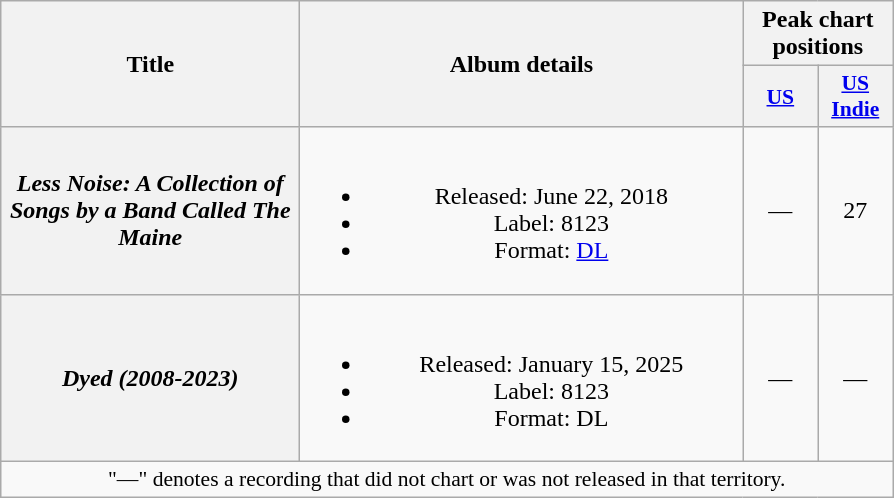<table class="wikitable plainrowheaders" style="text-align:center;">
<tr>
<th scope="col" rowspan="2" style="width:12em;">Title</th>
<th scope="col" rowspan="2" style="width:18em;">Album details</th>
<th scope="col" colspan="4">Peak chart positions</th>
</tr>
<tr>
<th scope="col" style="width:3em;font-size:90%;"><a href='#'>US</a><br></th>
<th scope="col" style="width:3em;font-size:90%;"><a href='#'>US Indie</a><br></th>
</tr>
<tr>
<th scope="row"><em>Less Noise: A Collection of Songs by a Band Called The Maine</em></th>
<td><br><ul><li>Released: June 22, 2018</li><li>Label: 8123</li><li>Format: <a href='#'>DL</a></li></ul></td>
<td>—</td>
<td>27</td>
</tr>
<tr>
<th scope="row"><em>Dyed (2008-2023)</em></th>
<td><br><ul><li>Released: January 15, 2025</li><li>Label: 8123</li><li>Format: DL</li></ul></td>
<td>—</td>
<td>—</td>
</tr>
<tr>
<td colspan="8" style="font-size:90%">"—" denotes a recording that did not chart or was not released in that territory.</td>
</tr>
</table>
